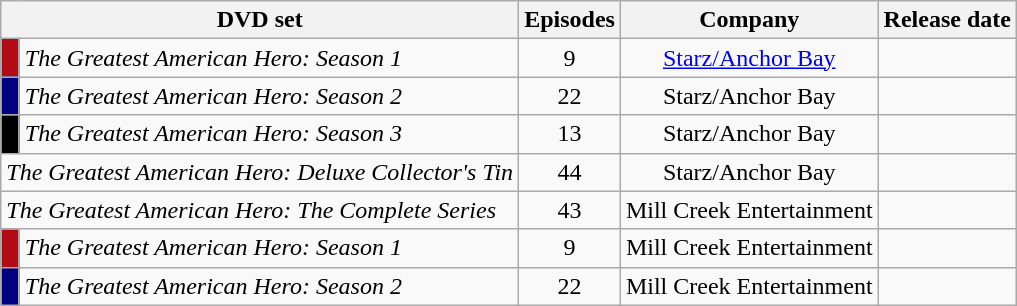<table class=wikitable style="text-align:center">
<tr>
<th colspan=2>DVD set</th>
<th>Episodes</th>
<th>Company</th>
<th>Release date</th>
</tr>
<tr>
<td style="width:5px; background:#B30B16"></td>
<td align="left"><em>The Greatest American Hero: Season 1</em></td>
<td>9</td>
<td><a href='#'>Starz/Anchor Bay</a></td>
<td></td>
</tr>
<tr>
<td bgcolor="000080"></td>
<td align="left"><em>The Greatest American Hero: Season 2</em></td>
<td>22</td>
<td>Starz/Anchor Bay</td>
<td></td>
</tr>
<tr>
<td bgcolor="000000"></td>
<td align="left"><em>The Greatest American Hero: Season 3</em></td>
<td>13</td>
<td>Starz/Anchor Bay</td>
<td></td>
</tr>
<tr>
<td colspan=2 align="left"><em>The Greatest American Hero: Deluxe Collector's Tin</em></td>
<td>44</td>
<td>Starz/Anchor Bay</td>
<td></td>
</tr>
<tr>
<td colspan=2 align="left"><em>The Greatest American Hero: The Complete Series</em></td>
<td>43</td>
<td>Mill Creek Entertainment</td>
<td></td>
</tr>
<tr>
<td bgcolor="B30B16"></td>
<td align="left"><em>The Greatest American Hero: Season 1</em></td>
<td>9</td>
<td>Mill Creek Entertainment</td>
<td></td>
</tr>
<tr>
<td bgcolor="000080"></td>
<td align="left"><em>The Greatest American Hero: Season 2</em></td>
<td>22</td>
<td>Mill Creek Entertainment</td>
<td></td>
</tr>
</table>
